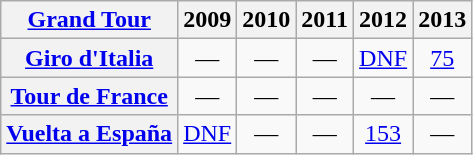<table class="wikitable plainrowheaders">
<tr>
<th scope="col"><a href='#'>Grand Tour</a></th>
<th scope="col">2009</th>
<th scope="col">2010</th>
<th scope="col">2011</th>
<th scope="col">2012</th>
<th scope="col">2013</th>
</tr>
<tr style="text-align:center;">
<th scope="row"> <a href='#'>Giro d'Italia</a></th>
<td>—</td>
<td>—</td>
<td>—</td>
<td style="text-align:center;"><a href='#'>DNF</a></td>
<td style="text-align:center;"><a href='#'>75</a></td>
</tr>
<tr style="text-align:center;">
<th scope="row"> <a href='#'>Tour de France</a></th>
<td>—</td>
<td>—</td>
<td>—</td>
<td>—</td>
<td>—</td>
</tr>
<tr style="text-align:center;">
<th scope="row"> <a href='#'>Vuelta a España</a></th>
<td style="text-align:center;"><a href='#'>DNF</a></td>
<td>—</td>
<td>—</td>
<td style="text-align:center;"><a href='#'>153</a></td>
<td>—</td>
</tr>
</table>
